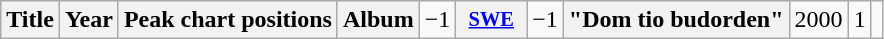<table class="wikitable plainrowheaders" style="text-align:center;">
<tr>
<th scope="col" rowspan="2">Title</th>
<th scope="col" rowspan="2">Year</th>
<th scope="col" colspan="1">Peak chart positions</th>
<th scope="col" rowspan="2">Album</th>
<td>−1</td>
<th scope="col" style="width:3em;font-size:85%;"><a href='#'>SWE</a><br></th>
<td>−1</td>
<th scope="row">"Dom tio budorden"</th>
<td>2000</td>
<td>1</td>
<td></td>
</tr>
</table>
